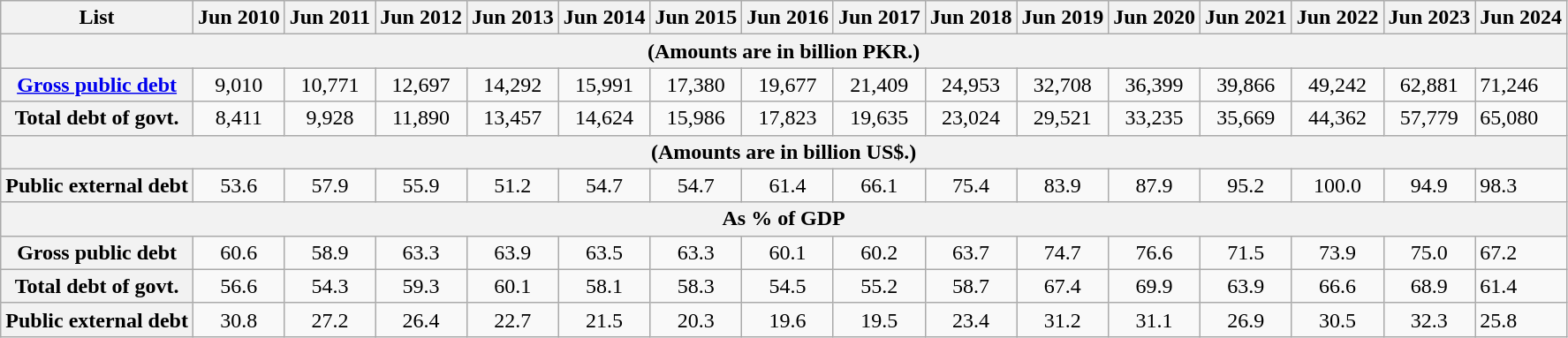<table class="wikitable">
<tr>
<th>List</th>
<th>Jun 2010</th>
<th>Jun 2011</th>
<th>Jun 2012</th>
<th>Jun 2013</th>
<th>Jun 2014</th>
<th>Jun 2015</th>
<th>Jun 2016</th>
<th>Jun 2017</th>
<th>Jun 2018</th>
<th>Jun 2019</th>
<th>Jun 2020</th>
<th>Jun 2021</th>
<th>Jun 2022</th>
<th>Jun 2023</th>
<th>Jun 2024</th>
</tr>
<tr>
<th colspan="16"><strong>(Amounts are in billion PKR.)</strong></th>
</tr>
<tr>
<th><a href='#'>Gross public debt</a></th>
<td style="text-align:center"> 9,010</td>
<td style="text-align:center"> 10,771</td>
<td style="text-align:center"> 12,697</td>
<td style="text-align:center"> 14,292</td>
<td style="text-align:center"> 15,991</td>
<td style="text-align:center"> 17,380</td>
<td style="text-align:center"> 19,677</td>
<td style="text-align:center"> 21,409</td>
<td style="text-align:center"> 24,953</td>
<td style="text-align:center"> 32,708</td>
<td style="text-align:center"> 36,399</td>
<td style="text-align:center"> 39,866</td>
<td style="text-align:center"> 49,242</td>
<td style="text-align:center"> 62,881</td>
<td>71,246</td>
</tr>
<tr>
<th>Total debt of govt.</th>
<td style="text-align:center"> 8,411</td>
<td style="text-align:center"> 9,928</td>
<td style="text-align:center"> 11,890</td>
<td style="text-align:center"> 13,457</td>
<td style="text-align:center"> 14,624</td>
<td style="text-align:center"> 15,986</td>
<td style="text-align:center"> 17,823</td>
<td style="text-align:center"> 19,635</td>
<td style="text-align:center"> 23,024</td>
<td style="text-align:center"> 29,521</td>
<td style="text-align:center"> 33,235</td>
<td style="text-align:center"> 35,669</td>
<td style="text-align:center"> 44,362</td>
<td style="text-align:center"> 57,779</td>
<td>65,080</td>
</tr>
<tr>
<th colspan="16"><strong>(Amounts are in billion US$.)</strong></th>
</tr>
<tr>
<th>Public external debt</th>
<td style="text-align:center"> 53.6</td>
<td style="text-align:center"> 57.9</td>
<td style="text-align:center"> 55.9</td>
<td style="text-align:center"> 51.2</td>
<td style="text-align:center"> 54.7</td>
<td style="text-align:center"> 54.7</td>
<td style="text-align:center"> 61.4</td>
<td style="text-align:center"> 66.1</td>
<td style="text-align:center"> 75.4</td>
<td style="text-align:center"> 83.9</td>
<td style="text-align:center"> 87.9</td>
<td style="text-align:center"> 95.2</td>
<td style="text-align:center"> 100.0</td>
<td style="text-align:center"> 94.9</td>
<td> 98.3</td>
</tr>
<tr>
<th colspan="16"><strong>As % of GDP</strong></th>
</tr>
<tr>
<th>Gross public debt</th>
<td style="text-align:center"> 60.6</td>
<td style="text-align:center"> 58.9</td>
<td style="text-align:center"> 63.3</td>
<td style="text-align:center"> 63.9</td>
<td style="text-align:center"> 63.5</td>
<td style="text-align:center"> 63.3</td>
<td style="text-align:center"> 60.1</td>
<td style="text-align:center"> 60.2</td>
<td style="text-align:center"> 63.7</td>
<td style="text-align:center"> 74.7</td>
<td style="text-align:center"> 76.6</td>
<td style="text-align:center"> 71.5</td>
<td style="text-align:center"> 73.9</td>
<td style="text-align:center"> 75.0</td>
<td> 67.2</td>
</tr>
<tr>
<th>Total debt of govt.</th>
<td style="text-align:center"> 56.6</td>
<td style="text-align:center"> 54.3</td>
<td style="text-align:center"> 59.3</td>
<td style="text-align:center"> 60.1</td>
<td style="text-align:center"> 58.1</td>
<td style="text-align:center"> 58.3</td>
<td style="text-align:center"> 54.5</td>
<td style="text-align:center"> 55.2</td>
<td style="text-align:center"> 58.7</td>
<td style="text-align:center"> 67.4</td>
<td style="text-align:center"> 69.9</td>
<td style="text-align:center"> 63.9</td>
<td style="text-align:center"> 66.6</td>
<td style="text-align:center"> 68.9</td>
<td> 61.4</td>
</tr>
<tr>
<th>Public external debt</th>
<td style="text-align:center"> 30.8</td>
<td style="text-align:center"> 27.2</td>
<td style="text-align:center"> 26.4</td>
<td style="text-align:center"> 22.7</td>
<td style="text-align:center"> 21.5</td>
<td style="text-align:center"> 20.3</td>
<td style="text-align:center"> 19.6</td>
<td style="text-align:center"> 19.5</td>
<td style="text-align:center"> 23.4</td>
<td style="text-align:center"> 31.2</td>
<td style="text-align:center"> 31.1</td>
<td style="text-align:center"> 26.9</td>
<td style="text-align:center"> 30.5</td>
<td style="text-align:center"> 32.3</td>
<td> 25.8</td>
</tr>
</table>
